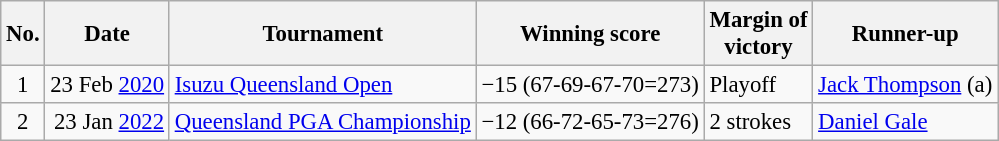<table class="wikitable" style="font-size:95%;">
<tr>
<th>No.</th>
<th>Date</th>
<th>Tournament</th>
<th>Winning score</th>
<th>Margin of<br>victory</th>
<th>Runner-up</th>
</tr>
<tr>
<td align=center>1</td>
<td align=right>23 Feb <a href='#'>2020</a></td>
<td><a href='#'>Isuzu Queensland Open</a></td>
<td>−15 (67-69-67-70=273)</td>
<td>Playoff</td>
<td> <a href='#'>Jack Thompson</a> (a)</td>
</tr>
<tr>
<td align=center>2</td>
<td align=right>23 Jan <a href='#'>2022</a></td>
<td><a href='#'>Queensland PGA Championship</a></td>
<td>−12 (66-72-65-73=276)</td>
<td>2 strokes</td>
<td> <a href='#'>Daniel Gale</a></td>
</tr>
</table>
